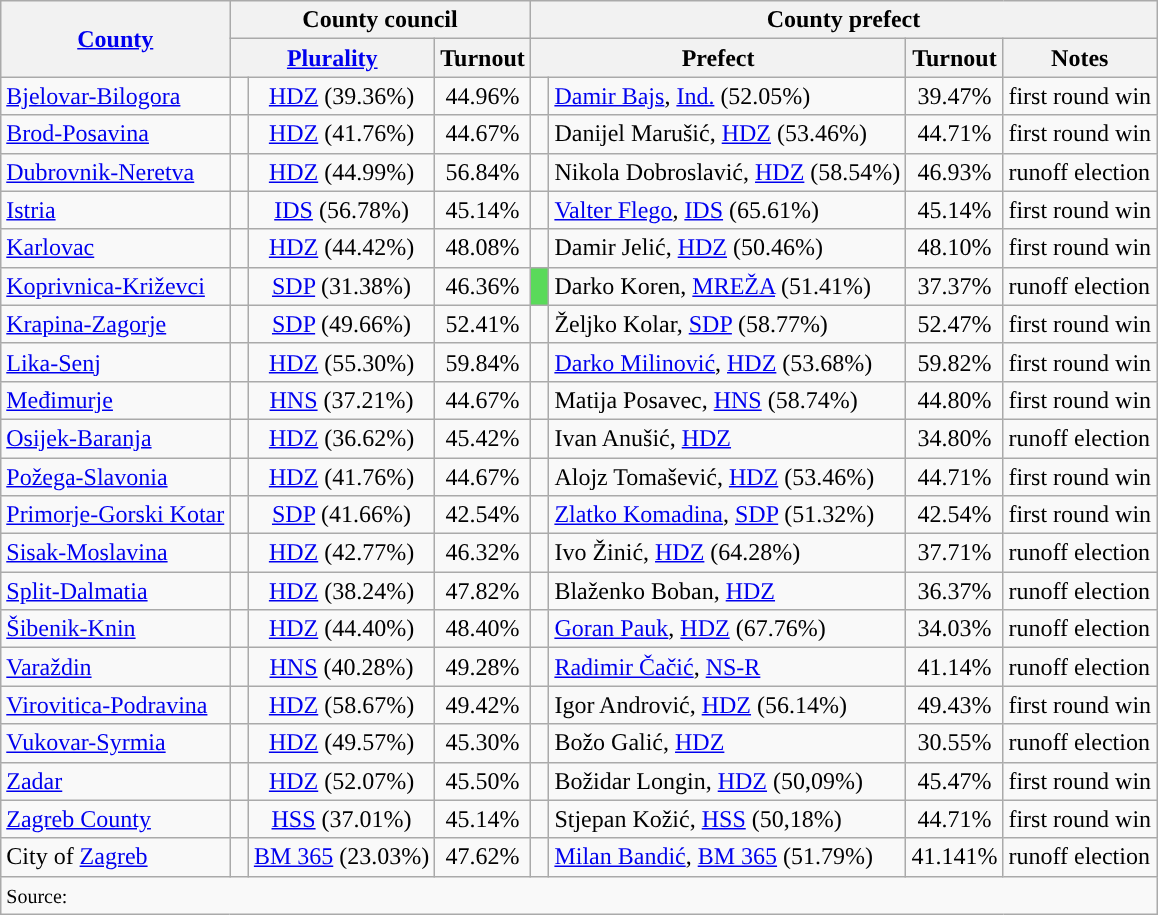<table class="wikitable">
<tr>
<th rowspan=2><a href='#'>County</a></th>
<th colspan=3>County council</th>
<th colspan=4>County prefect</th>
</tr>
<tr>
<th colspan=2><a href='#'>Plurality</a></th>
<th>Turnout</th>
<th colspan=2>Prefect</th>
<th>Turnout</th>
<th>Notes</th>
</tr>
<tr>
<td><a href='#'>Bjelovar-Bilogora</a></td>
<td width=5px style="background-color:"></td>
<td style="text-align:center;"><a href='#'>HDZ</a> (39.36%)</td>
<td style="text-align:center;">44.96%</td>
<td width=5px style="background-color:"></td>
<td><a href='#'>Damir Bajs</a>, <a href='#'>Ind.</a> (52.05%)</td>
<td style="text-align:center;">39.47%</td>
<td>first round win</td>
</tr>
<tr>
<td><a href='#'>Brod-Posavina</a></td>
<td width=5px style="background-color:"></td>
<td style="text-align:center;"><a href='#'>HDZ</a> (41.76%)</td>
<td style="text-align:center;">44.67%</td>
<td width=5px style="background-color:"></td>
<td>Danijel Marušić, <a href='#'>HDZ</a> (53.46%)</td>
<td style="text-align:center;">44.71%</td>
<td>first round win</td>
</tr>
<tr>
<td><a href='#'>Dubrovnik-Neretva</a></td>
<td width=5px style="background-color:"></td>
<td style="text-align:center;"><a href='#'>HDZ</a> (44.99%)</td>
<td style="text-align:center;">56.84%</td>
<td width=5px style="background-color:"></td>
<td>Nikola Dobroslavić, <a href='#'>HDZ</a> (58.54%)</td>
<td style="text-align:center;">46.93%</td>
<td>runoff election</td>
</tr>
<tr>
<td><a href='#'>Istria</a></td>
<td width=5px style="background-color:"></td>
<td style="text-align:center;"><a href='#'>IDS</a> (56.78%)</td>
<td style="text-align:center;">45.14%</td>
<td width=5px style="background-color:"></td>
<td><a href='#'>Valter Flego</a>, <a href='#'>IDS</a> (65.61%)</td>
<td style="text-align:center;">45.14%</td>
<td>first round win</td>
</tr>
<tr>
<td><a href='#'>Karlovac</a></td>
<td width=5px style="background-color:"></td>
<td style="text-align:center;"><a href='#'>HDZ</a> (44.42%)</td>
<td style="text-align:center;">48.08%</td>
<td width=5px style="background-color:"></td>
<td>Damir Jelić, <a href='#'>HDZ</a> (50.46%)</td>
<td style="text-align:center;">48.10%</td>
<td>first round win</td>
</tr>
<tr>
<td><a href='#'>Koprivnica-Križevci</a></td>
<td width=5px style="background-color:"></td>
<td style="text-align:center;"><a href='#'>SDP</a> (31.38%)</td>
<td style="text-align:center;">46.36%</td>
<td style="background:#5ADA5A;"></td>
<td>Darko Koren, <a href='#'>MREŽA</a> (51.41%)</td>
<td style="text-align:center;">37.37%</td>
<td>runoff election</td>
</tr>
<tr>
<td><a href='#'>Krapina-Zagorje</a></td>
<td width=5px style="background-color:"></td>
<td style="text-align:center;"><a href='#'>SDP</a> (49.66%)</td>
<td style="text-align:center;">52.41%</td>
<td width=5px style="background-color:"></td>
<td>Željko Kolar, <a href='#'>SDP</a> (58.77%)</td>
<td style="text-align:center;">52.47%</td>
<td>first round win</td>
</tr>
<tr>
<td><a href='#'>Lika-Senj</a></td>
<td width=5px style="background-color:"></td>
<td style="text-align:center;"><a href='#'>HDZ</a> (55.30%)</td>
<td style="text-align:center;">59.84%</td>
<td width=5px style="background-color:"></td>
<td><a href='#'>Darko Milinović</a>, <a href='#'>HDZ</a> (53.68%)</td>
<td style="text-align:center;">59.82%</td>
<td>first round win</td>
</tr>
<tr>
<td><a href='#'>Međimurje</a></td>
<td width=5px style="background-color:"></td>
<td style="text-align:center;"><a href='#'>HNS</a> (37.21%)</td>
<td style="text-align:center;">44.67%</td>
<td width=5px style="background-color:"></td>
<td>Matija Posavec, <a href='#'>HNS</a> (58.74%)</td>
<td style="text-align:center;">44.80%</td>
<td>first round win</td>
</tr>
<tr>
<td><a href='#'>Osijek-Baranja</a></td>
<td width=5px style="background-color:"></td>
<td style="text-align:center;"><a href='#'>HDZ</a> (36.62%)</td>
<td style="text-align:center;">45.42%</td>
<td width=5px style="background-color:"></td>
<td>Ivan Anušić, <a href='#'>HDZ</a></td>
<td style="text-align:center;">34.80%</td>
<td>runoff election</td>
</tr>
<tr>
<td><a href='#'>Požega-Slavonia</a></td>
<td width=5px style="background-color:"></td>
<td style="text-align:center;"><a href='#'>HDZ</a> (41.76%)</td>
<td style="text-align:center;">44.67%</td>
<td width=5px style="background-color:"></td>
<td>Alojz Tomašević, <a href='#'>HDZ</a> (53.46%)</td>
<td style="text-align:center;">44.71%</td>
<td>first round win</td>
</tr>
<tr>
<td><a href='#'>Primorje-Gorski Kotar</a></td>
<td width=5px style="background-color:"></td>
<td style="text-align:center;"><a href='#'>SDP</a> (41.66%)</td>
<td style="text-align:center;">42.54%</td>
<td width=5px style="background-color:"></td>
<td><a href='#'>Zlatko Komadina</a>, <a href='#'>SDP</a> (51.32%)</td>
<td style="text-align:center;">42.54%</td>
<td>first round win</td>
</tr>
<tr>
<td><a href='#'>Sisak-Moslavina</a></td>
<td width=5px style="background-color:"></td>
<td style="text-align:center;"><a href='#'>HDZ</a> (42.77%)</td>
<td style="text-align:center;">46.32%</td>
<td width=5px style="background-color:"></td>
<td>Ivo Žinić, <a href='#'>HDZ</a> (64.28%)</td>
<td style="text-align:center;">37.71%</td>
<td>runoff election</td>
</tr>
<tr>
<td><a href='#'>Split-Dalmatia</a></td>
<td width=5px style="background-color:"></td>
<td style="text-align:center;"><a href='#'>HDZ</a> (38.24%)</td>
<td style="text-align:center;">47.82%</td>
<td width=5px style="background-color:"></td>
<td>Blaženko Boban, <a href='#'>HDZ</a></td>
<td style="text-align:center;">36.37%</td>
<td>runoff election</td>
</tr>
<tr>
<td><a href='#'>Šibenik-Knin</a></td>
<td width=5px style="background-color:"></td>
<td style="text-align:center;"><a href='#'>HDZ</a> (44.40%)</td>
<td style="text-align:center;">48.40%</td>
<td width=5px style="background-color:"></td>
<td><a href='#'>Goran Pauk</a>, <a href='#'>HDZ</a> (67.76%)</td>
<td style="text-align:center;">34.03%</td>
<td>runoff election</td>
</tr>
<tr>
<td><a href='#'>Varaždin</a></td>
<td width=5px style="background-color:"></td>
<td style="text-align:center;"><a href='#'>HNS</a> (40.28%)</td>
<td style="text-align:center;">49.28%</td>
<td width=5px style="background-color:"></td>
<td><a href='#'>Radimir Čačić</a>, <a href='#'>NS-R</a></td>
<td style="text-align:center;">41.14%</td>
<td>runoff election</td>
</tr>
<tr>
<td><a href='#'>Virovitica-Podravina</a></td>
<td width=5px style="background-color:"></td>
<td style="text-align:center;"><a href='#'>HDZ</a> (58.67%)</td>
<td style="text-align:center;">49.42%</td>
<td width=5px style="background-color:"></td>
<td>Igor Andrović, <a href='#'>HDZ</a> (56.14%)</td>
<td style="text-align:center;">49.43%</td>
<td>first round win</td>
</tr>
<tr>
<td><a href='#'>Vukovar-Syrmia</a></td>
<td width=5px style="background-color:"></td>
<td style="text-align:center;"><a href='#'>HDZ</a> (49.57%)</td>
<td style="text-align:center;">45.30%</td>
<td width=5px style="background-color:"></td>
<td>Božo Galić, <a href='#'>HDZ</a></td>
<td style="text-align:center;">30.55%</td>
<td>runoff election</td>
</tr>
<tr>
<td><a href='#'>Zadar</a></td>
<td width=5px style="background-color:"></td>
<td style="text-align:center;"><a href='#'>HDZ</a> (52.07%)</td>
<td style="text-align:center;">45.50%</td>
<td width=5px style="background-color:"></td>
<td>Božidar Longin, <a href='#'>HDZ</a> (50,09%)</td>
<td style="text-align:center;">45.47%</td>
<td>first round win</td>
</tr>
<tr>
<td><a href='#'>Zagreb County</a></td>
<td width=5px style="background-color:"></td>
<td style="text-align:center;"><a href='#'>HSS</a> (37.01%)</td>
<td style="text-align:center;">45.14%</td>
<td width=5px style="background-color:"></td>
<td>Stjepan Kožić, <a href='#'>HSS</a> (50,18%)</td>
<td style="text-align:center;">44.71%</td>
<td>first round win</td>
</tr>
<tr>
<td>City of <a href='#'>Zagreb</a></td>
<td width=5px style="background-color:"></td>
<td style="text-align:center;"><a href='#'>BM 365</a> (23.03%)</td>
<td style="text-align:center;">47.62%</td>
<td width=5px style="background-color:"></td>
<td><a href='#'>Milan Bandić</a>, <a href='#'>BM 365</a> (51.79%)</td>
<td style="text-align:center;">41.141%</td>
<td>runoff election</td>
</tr>
<tr>
<td colspan=8><small>Source:</small></td>
</tr>
</table>
